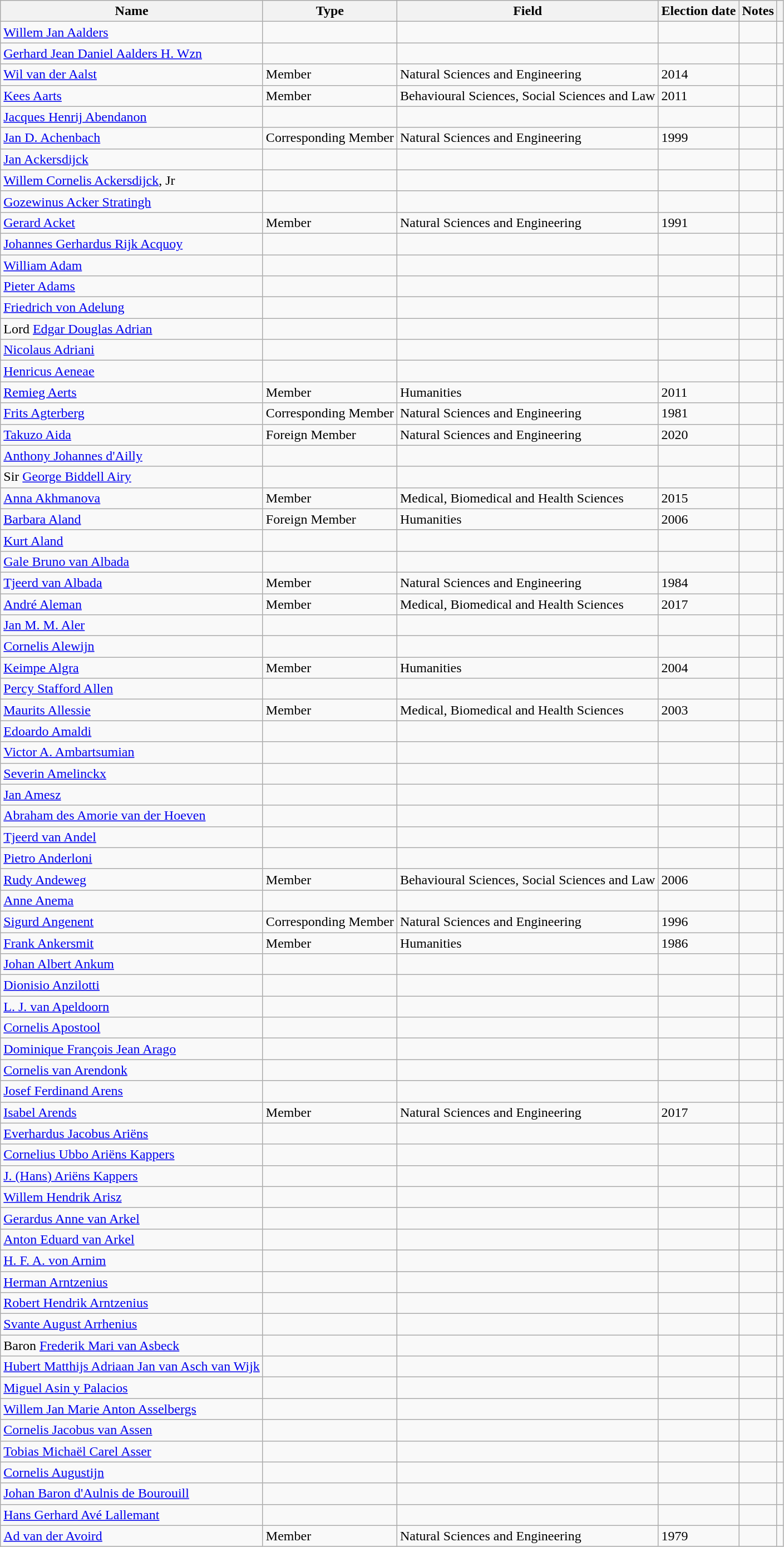<table class="wikitable">
<tr>
<th>Name</th>
<th>Type</th>
<th>Field</th>
<th>Election date</th>
<th>Notes</th>
<th></th>
</tr>
<tr>
<td><a href='#'>Willem Jan Aalders</a></td>
<td></td>
<td></td>
<td></td>
<td></td>
<td></td>
</tr>
<tr>
<td><a href='#'>Gerhard Jean Daniel Aalders H. Wzn</a></td>
<td></td>
<td></td>
<td></td>
<td></td>
<td></td>
</tr>
<tr>
<td><a href='#'>Wil van der Aalst</a></td>
<td>Member</td>
<td>Natural Sciences and Engineering</td>
<td>2014</td>
<td></td>
<td></td>
</tr>
<tr>
<td><a href='#'>Kees Aarts</a></td>
<td>Member</td>
<td>Behavioural Sciences, Social Sciences and Law</td>
<td>2011</td>
<td></td>
<td></td>
</tr>
<tr>
<td><a href='#'>Jacques Henrij Abendanon</a></td>
<td></td>
<td></td>
<td></td>
<td></td>
<td></td>
</tr>
<tr>
<td><a href='#'>Jan D. Achenbach</a></td>
<td>Corresponding Member</td>
<td>Natural Sciences and Engineering</td>
<td>1999</td>
<td></td>
<td></td>
</tr>
<tr>
<td><a href='#'>Jan Ackersdijck</a></td>
<td></td>
<td></td>
<td></td>
<td></td>
<td></td>
</tr>
<tr>
<td><a href='#'>Willem Cornelis Ackersdijck</a>, Jr</td>
<td></td>
<td></td>
<td></td>
<td></td>
<td></td>
</tr>
<tr>
<td><a href='#'>Gozewinus Acker Stratingh</a></td>
<td></td>
<td></td>
<td></td>
<td></td>
<td></td>
</tr>
<tr>
<td><a href='#'>Gerard Acket</a></td>
<td>Member</td>
<td>Natural Sciences and Engineering</td>
<td>1991</td>
<td></td>
<td></td>
</tr>
<tr>
<td><a href='#'>Johannes Gerhardus Rijk Acquoy</a></td>
<td></td>
<td></td>
<td></td>
<td></td>
<td></td>
</tr>
<tr>
<td><a href='#'>William Adam</a></td>
<td></td>
<td></td>
<td></td>
<td></td>
<td></td>
</tr>
<tr>
<td><a href='#'>Pieter Adams</a></td>
<td></td>
<td></td>
<td></td>
<td></td>
<td></td>
</tr>
<tr>
<td><a href='#'>Friedrich von Adelung</a></td>
<td></td>
<td></td>
<td></td>
<td></td>
<td></td>
</tr>
<tr>
<td>Lord <a href='#'>Edgar Douglas Adrian</a></td>
<td></td>
<td></td>
<td></td>
<td></td>
<td></td>
</tr>
<tr>
<td><a href='#'>Nicolaus Adriani</a></td>
<td></td>
<td></td>
<td></td>
<td></td>
<td></td>
</tr>
<tr>
<td><a href='#'>Henricus Aeneae</a></td>
<td></td>
<td></td>
<td></td>
<td></td>
<td></td>
</tr>
<tr>
<td><a href='#'>Remieg Aerts</a></td>
<td>Member</td>
<td>Humanities</td>
<td>2011</td>
<td></td>
<td></td>
</tr>
<tr>
<td><a href='#'>Frits Agterberg</a></td>
<td>Corresponding Member</td>
<td>Natural Sciences and Engineering</td>
<td>1981</td>
<td></td>
<td></td>
</tr>
<tr>
<td><a href='#'>Takuzo Aida</a></td>
<td>Foreign Member</td>
<td>Natural Sciences and Engineering</td>
<td>2020</td>
<td></td>
<td></td>
</tr>
<tr>
<td><a href='#'>Anthony Johannes d'Ailly</a></td>
<td></td>
<td></td>
<td></td>
<td></td>
<td></td>
</tr>
<tr>
<td>Sir <a href='#'>George Biddell Airy</a></td>
<td></td>
<td></td>
<td></td>
<td></td>
<td></td>
</tr>
<tr>
<td><a href='#'>Anna Akhmanova</a></td>
<td>Member</td>
<td>Medical, Biomedical and Health Sciences</td>
<td>2015</td>
<td></td>
<td></td>
</tr>
<tr>
<td><a href='#'>Barbara Aland</a></td>
<td>Foreign Member</td>
<td>Humanities</td>
<td>2006</td>
<td></td>
<td></td>
</tr>
<tr>
<td><a href='#'>Kurt Aland</a></td>
<td></td>
<td></td>
<td></td>
<td></td>
<td></td>
</tr>
<tr>
<td><a href='#'>Gale Bruno van Albada</a></td>
<td></td>
<td></td>
<td></td>
<td></td>
<td></td>
</tr>
<tr>
<td><a href='#'>Tjeerd van Albada</a></td>
<td>Member</td>
<td>Natural Sciences and Engineering</td>
<td>1984</td>
<td></td>
<td></td>
</tr>
<tr>
<td><a href='#'>André Aleman</a></td>
<td>Member</td>
<td>Medical, Biomedical and Health Sciences</td>
<td>2017</td>
<td></td>
<td></td>
</tr>
<tr>
<td><a href='#'>Jan M. M. Aler</a></td>
<td></td>
<td></td>
<td></td>
<td></td>
<td></td>
</tr>
<tr>
<td><a href='#'>Cornelis Alewijn</a></td>
<td></td>
<td></td>
<td></td>
<td></td>
<td></td>
</tr>
<tr>
<td><a href='#'>Keimpe Algra</a></td>
<td>Member</td>
<td>Humanities</td>
<td>2004</td>
<td></td>
<td></td>
</tr>
<tr>
<td><a href='#'>Percy Stafford Allen</a></td>
<td></td>
<td></td>
<td></td>
<td></td>
<td></td>
</tr>
<tr>
<td><a href='#'>Maurits Allessie</a></td>
<td>Member</td>
<td>Medical, Biomedical and Health Sciences</td>
<td>2003</td>
<td></td>
<td></td>
</tr>
<tr>
<td><a href='#'>Edoardo Amaldi</a></td>
<td></td>
<td></td>
<td></td>
<td></td>
<td></td>
</tr>
<tr>
<td><a href='#'>Victor A. Ambartsumian</a></td>
<td></td>
<td></td>
<td></td>
<td></td>
<td></td>
</tr>
<tr>
<td><a href='#'>Severin Amelinckx</a></td>
<td></td>
<td></td>
<td></td>
<td></td>
<td></td>
</tr>
<tr>
<td><a href='#'>Jan Amesz</a></td>
<td></td>
<td></td>
<td></td>
<td></td>
<td></td>
</tr>
<tr>
<td><a href='#'>Abraham des Amorie van der Hoeven</a></td>
<td></td>
<td></td>
<td></td>
<td></td>
<td></td>
</tr>
<tr>
<td><a href='#'>Tjeerd van Andel</a></td>
<td></td>
<td></td>
<td></td>
<td></td>
<td></td>
</tr>
<tr>
<td><a href='#'>Pietro Anderloni</a></td>
<td></td>
<td></td>
<td></td>
<td></td>
<td></td>
</tr>
<tr>
<td><a href='#'>Rudy Andeweg</a></td>
<td>Member</td>
<td>Behavioural Sciences, Social Sciences and Law</td>
<td>2006</td>
<td></td>
<td></td>
</tr>
<tr>
<td><a href='#'>Anne Anema</a></td>
<td></td>
<td></td>
<td></td>
<td></td>
<td></td>
</tr>
<tr>
<td><a href='#'>Sigurd Angenent</a></td>
<td>Corresponding Member</td>
<td>Natural Sciences and Engineering</td>
<td>1996</td>
<td></td>
<td></td>
</tr>
<tr>
<td><a href='#'>Frank Ankersmit</a></td>
<td>Member</td>
<td>Humanities</td>
<td>1986</td>
<td></td>
<td></td>
</tr>
<tr>
<td><a href='#'>Johan Albert Ankum</a></td>
<td></td>
<td></td>
<td></td>
<td></td>
<td></td>
</tr>
<tr>
<td><a href='#'>Dionisio Anzilotti</a></td>
<td></td>
<td></td>
<td></td>
<td></td>
<td></td>
</tr>
<tr>
<td><a href='#'>L. J. van Apeldoorn</a></td>
<td></td>
<td></td>
<td></td>
<td></td>
<td></td>
</tr>
<tr>
<td><a href='#'>Cornelis Apostool</a></td>
<td></td>
<td></td>
<td></td>
<td></td>
<td></td>
</tr>
<tr>
<td><a href='#'>Dominique François Jean Arago</a></td>
<td></td>
<td></td>
<td></td>
<td></td>
<td></td>
</tr>
<tr>
<td><a href='#'>Cornelis van Arendonk</a></td>
<td></td>
<td></td>
<td></td>
<td></td>
<td></td>
</tr>
<tr>
<td><a href='#'>Josef Ferdinand Arens</a></td>
<td></td>
<td></td>
<td></td>
<td></td>
<td></td>
</tr>
<tr>
<td><a href='#'>Isabel Arends</a></td>
<td>Member</td>
<td>Natural Sciences and Engineering</td>
<td>2017</td>
<td></td>
<td></td>
</tr>
<tr>
<td><a href='#'>Everhardus Jacobus Ariëns</a></td>
<td></td>
<td></td>
<td></td>
<td></td>
<td></td>
</tr>
<tr>
<td><a href='#'>Cornelius Ubbo Ariëns Kappers</a></td>
<td></td>
<td></td>
<td></td>
<td></td>
<td></td>
</tr>
<tr>
<td><a href='#'>J. (Hans) Ariëns Kappers</a></td>
<td></td>
<td></td>
<td></td>
<td></td>
<td></td>
</tr>
<tr>
<td><a href='#'>Willem Hendrik Arisz</a></td>
<td></td>
<td></td>
<td></td>
<td></td>
<td></td>
</tr>
<tr>
<td><a href='#'>Gerardus Anne van Arkel</a></td>
<td></td>
<td></td>
<td></td>
<td></td>
<td></td>
</tr>
<tr>
<td><a href='#'>Anton Eduard van Arkel</a></td>
<td></td>
<td></td>
<td></td>
<td></td>
<td></td>
</tr>
<tr>
<td><a href='#'>H. F. A. von Arnim</a></td>
<td></td>
<td></td>
<td></td>
<td></td>
<td></td>
</tr>
<tr>
<td><a href='#'>Herman Arntzenius</a></td>
<td></td>
<td></td>
<td></td>
<td></td>
<td></td>
</tr>
<tr>
<td><a href='#'>Robert Hendrik Arntzenius</a></td>
<td></td>
<td></td>
<td></td>
<td></td>
<td></td>
</tr>
<tr>
<td><a href='#'>Svante August Arrhenius</a></td>
<td></td>
<td></td>
<td></td>
<td></td>
<td></td>
</tr>
<tr>
<td>Baron <a href='#'>Frederik Mari van Asbeck</a></td>
<td></td>
<td></td>
<td></td>
<td></td>
<td></td>
</tr>
<tr>
<td><a href='#'>Hubert Matthijs Adriaan Jan van Asch van Wijk</a></td>
<td></td>
<td></td>
<td></td>
<td></td>
<td></td>
</tr>
<tr>
<td><a href='#'>Miguel Asin y Palacios</a></td>
<td></td>
<td></td>
<td></td>
<td></td>
<td></td>
</tr>
<tr>
<td><a href='#'>Willem Jan Marie Anton Asselbergs</a></td>
<td></td>
<td></td>
<td></td>
<td></td>
<td></td>
</tr>
<tr>
<td><a href='#'>Cornelis Jacobus van Assen</a></td>
<td></td>
<td></td>
<td></td>
<td></td>
<td></td>
</tr>
<tr>
<td><a href='#'>Tobias Michaël Carel Asser</a></td>
<td></td>
<td></td>
<td></td>
<td></td>
<td></td>
</tr>
<tr>
<td><a href='#'>Cornelis Augustijn</a></td>
<td></td>
<td></td>
<td></td>
<td></td>
<td></td>
</tr>
<tr>
<td><a href='#'>Johan Baron d'Aulnis de Bourouill</a></td>
<td></td>
<td></td>
<td></td>
<td></td>
<td></td>
</tr>
<tr>
<td><a href='#'>Hans Gerhard Avé Lallemant</a></td>
<td></td>
<td></td>
<td></td>
<td></td>
<td></td>
</tr>
<tr>
<td><a href='#'>Ad van der Avoird</a></td>
<td>Member</td>
<td>Natural Sciences and Engineering</td>
<td>1979</td>
<td></td>
<td></td>
</tr>
</table>
